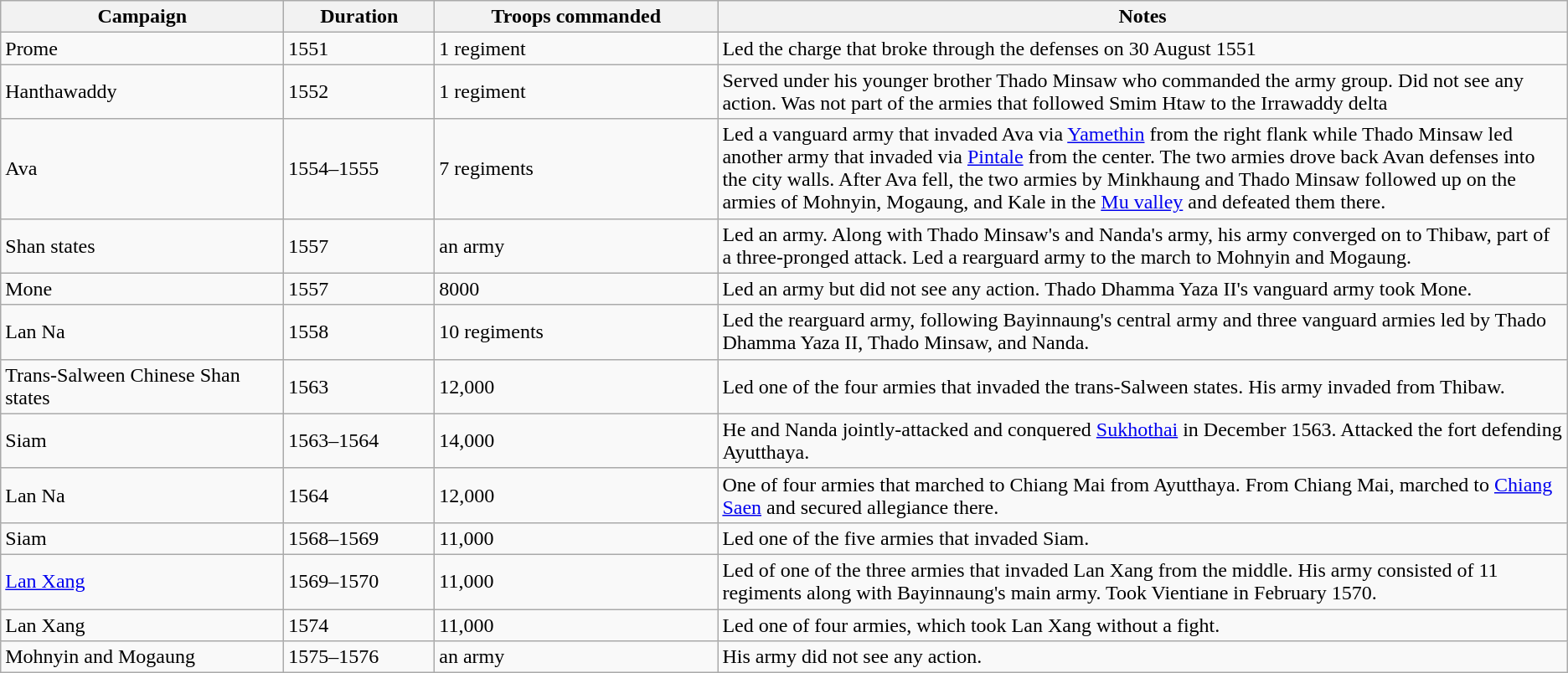<table class="wikitable" border="1">
<tr>
<th width=10%>Campaign</th>
<th width=5%>Duration</th>
<th width=10%>Troops commanded</th>
<th width=30%>Notes</th>
</tr>
<tr>
<td>Prome</td>
<td>1551</td>
<td>1 regiment</td>
<td>Led the charge that broke through the defenses on 30 August 1551</td>
</tr>
<tr>
<td>Hanthawaddy</td>
<td>1552</td>
<td>1 regiment</td>
<td>Served under his younger brother Thado Minsaw who commanded the army group. Did not see any action. Was not part of the armies that followed Smim Htaw to the Irrawaddy delta</td>
</tr>
<tr>
<td>Ava</td>
<td>1554–1555</td>
<td>7 regiments</td>
<td>Led a vanguard army that invaded Ava via <a href='#'>Yamethin</a> from the right flank while Thado Minsaw led another army that invaded via <a href='#'>Pintale</a> from the center. The two armies drove back Avan defenses into the city walls. After Ava fell, the two armies by Minkhaung and Thado Minsaw followed up on the armies of Mohnyin, Mogaung, and Kale in the <a href='#'>Mu valley</a> and defeated them there.</td>
</tr>
<tr>
<td>Shan states</td>
<td>1557</td>
<td>an army</td>
<td>Led an army. Along with Thado Minsaw's and Nanda's army, his army converged on to Thibaw, part of a three-pronged attack. Led a rearguard army to the march to Mohnyin and Mogaung.</td>
</tr>
<tr>
<td>Mone</td>
<td>1557</td>
<td>8000</td>
<td>Led an army but did not see any action. Thado Dhamma Yaza II's vanguard army took Mone.</td>
</tr>
<tr>
<td>Lan Na</td>
<td>1558</td>
<td>10 regiments</td>
<td>Led the rearguard army, following Bayinnaung's central army and three vanguard armies led by Thado Dhamma Yaza II, Thado Minsaw, and Nanda.</td>
</tr>
<tr>
<td>Trans-Salween Chinese Shan states</td>
<td>1563</td>
<td>12,000</td>
<td>Led one of the four armies that invaded the trans-Salween states. His army invaded from Thibaw.</td>
</tr>
<tr>
<td>Siam</td>
<td>1563–1564</td>
<td>14,000</td>
<td>He and Nanda jointly-attacked and conquered <a href='#'>Sukhothai</a> in December 1563. Attacked the fort defending Ayutthaya.</td>
</tr>
<tr>
<td>Lan Na</td>
<td>1564</td>
<td>12,000</td>
<td>One of four armies that marched to Chiang Mai from Ayutthaya. From Chiang Mai, marched to <a href='#'>Chiang Saen</a> and secured allegiance there.</td>
</tr>
<tr>
<td>Siam</td>
<td>1568–1569</td>
<td>11,000</td>
<td>Led one of the five armies that invaded Siam.</td>
</tr>
<tr>
<td><a href='#'>Lan Xang</a></td>
<td>1569–1570</td>
<td>11,000</td>
<td>Led of one of the three armies that invaded Lan Xang from the middle. His army consisted of 11 regiments along with Bayinnaung's main army. Took Vientiane in February 1570.</td>
</tr>
<tr>
<td>Lan Xang</td>
<td>1574</td>
<td>11,000</td>
<td>Led one of four armies, which took Lan Xang without a fight.</td>
</tr>
<tr>
<td>Mohnyin and Mogaung</td>
<td>1575–1576</td>
<td>an army</td>
<td>His army did not see any action.</td>
</tr>
</table>
